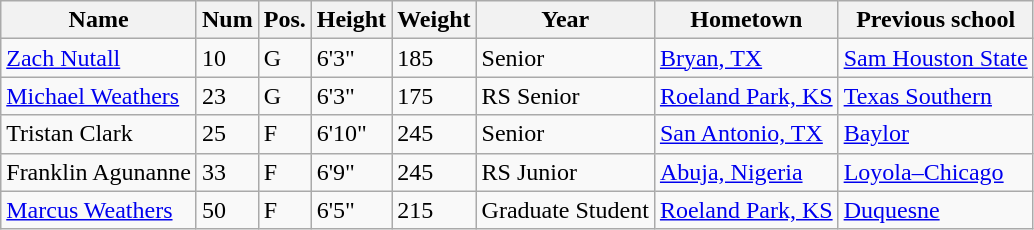<table class="wikitable sortable" border="1">
<tr>
<th>Name</th>
<th>Num</th>
<th>Pos.</th>
<th>Height</th>
<th>Weight</th>
<th>Year</th>
<th>Hometown</th>
<th class="unsortable">Previous school</th>
</tr>
<tr>
<td><a href='#'>Zach Nutall</a></td>
<td>10</td>
<td>G</td>
<td>6'3"</td>
<td>185</td>
<td>Senior</td>
<td><a href='#'>Bryan, TX</a></td>
<td><a href='#'>Sam Houston State</a></td>
</tr>
<tr>
<td><a href='#'>Michael Weathers</a></td>
<td>23</td>
<td>G</td>
<td>6'3"</td>
<td>175</td>
<td>RS Senior</td>
<td><a href='#'>Roeland Park, KS</a></td>
<td><a href='#'>Texas Southern</a></td>
</tr>
<tr>
<td>Tristan Clark</td>
<td>25</td>
<td>F</td>
<td>6'10"</td>
<td>245</td>
<td>Senior</td>
<td><a href='#'>San Antonio, TX</a></td>
<td><a href='#'>Baylor</a></td>
</tr>
<tr>
<td>Franklin Agunanne</td>
<td>33</td>
<td>F</td>
<td>6'9"</td>
<td>245</td>
<td>RS Junior</td>
<td><a href='#'>Abuja, Nigeria</a></td>
<td><a href='#'>Loyola–Chicago</a></td>
</tr>
<tr>
<td><a href='#'>Marcus Weathers</a></td>
<td>50</td>
<td>F</td>
<td>6'5"</td>
<td>215</td>
<td>Graduate Student</td>
<td><a href='#'>Roeland Park, KS</a></td>
<td><a href='#'>Duquesne</a></td>
</tr>
</table>
